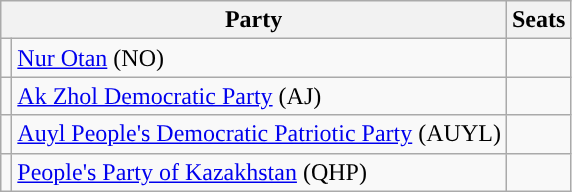<table class="wikitable">
<tr>
<th colspan="2">Party</th>
<th>Seats</th>
</tr>
<tr>
<td></td>
<td><a href='#'>Nur Otan</a> (NO)</td>
<td style="text-align:center"></td>
</tr>
<tr>
<td></td>
<td><a href='#'>Ak Zhol Democratic Party</a> (AJ)</td>
<td style="text-align:center"></td>
</tr>
<tr>
<td></td>
<td><a href='#'>Auyl People's Democratic Patriotic Party</a> (AUYL)</td>
<td style="text-align:center"></td>
</tr>
<tr>
<td></td>
<td><a href='#'>People's Party of Kazakhstan</a> (QHP)</td>
<td style="text-align:center"></td>
</tr>
</table>
